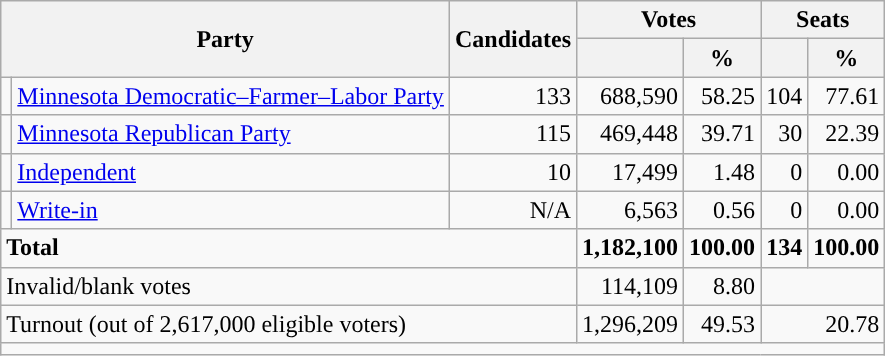<table class="wikitable">
<tr>
<th rowspan="2" colspan="2">Party</th>
<th rowspan="2">Candidates</th>
<th colspan="2">Votes</th>
<th colspan="2">Seats</th>
</tr>
<tr>
<th></th>
<th>%</th>
<th></th>
<th>%</th>
</tr>
<tr>
<td style="background-color:"></td>
<td><a href='#'>Minnesota Democratic–Farmer–Labor Party</a></td>
<td align="right">133</td>
<td align="right">688,590</td>
<td align="right">58.25</td>
<td align="right">104</td>
<td align="right">77.61</td>
</tr>
<tr>
<td style="background-color:"></td>
<td><a href='#'>Minnesota Republican Party</a></td>
<td align="right">115</td>
<td align="right">469,448</td>
<td align="right">39.71</td>
<td align="right">30</td>
<td align="right">22.39</td>
</tr>
<tr>
<td style="background-color:"></td>
<td><a href='#'>Independent</a></td>
<td align="right">10</td>
<td align="right">17,499</td>
<td align="right">1.48</td>
<td align="right">0</td>
<td align="right">0.00</td>
</tr>
<tr>
<td style="background-color:"></td>
<td><a href='#'>Write-in</a></td>
<td align="right">N/A</td>
<td align="right">6,563</td>
<td align="right">0.56</td>
<td align="right">0</td>
<td align="right">0.00</td>
</tr>
<tr>
<td colspan="3" align="left"><strong>Total</strong></td>
<td align="right"><strong>1,182,100</strong></td>
<td align="right"><strong>100.00</strong></td>
<td align="right"><strong>134</strong></td>
<td align="right"><strong>100.00</strong></td>
</tr>
<tr>
<td colspan="3" align="left">Invalid/blank votes</td>
<td colspan="1" align="right">114,109</td>
<td colspan="1" align="right">8.80</td>
<td colspan="2"></td>
</tr>
<tr>
<td colspan="3" align="left">Turnout (out of 2,617,000 eligible voters)</td>
<td colspan="1" align="right">1,296,209</td>
<td colspan="1" align="right">49.53</td>
<td colspan="2" align="right">20.78 </td>
</tr>
<tr>
<td colspan="7"></td>
</tr>
</table>
